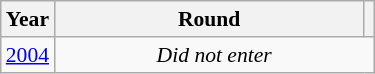<table class="wikitable" style="text-align: center; font-size:90%">
<tr>
<th>Year</th>
<th style="width:200px">Round</th>
<th></th>
</tr>
<tr>
<td><a href='#'>2004</a></td>
<td colspan="2"><em>Did not enter</em></td>
</tr>
</table>
